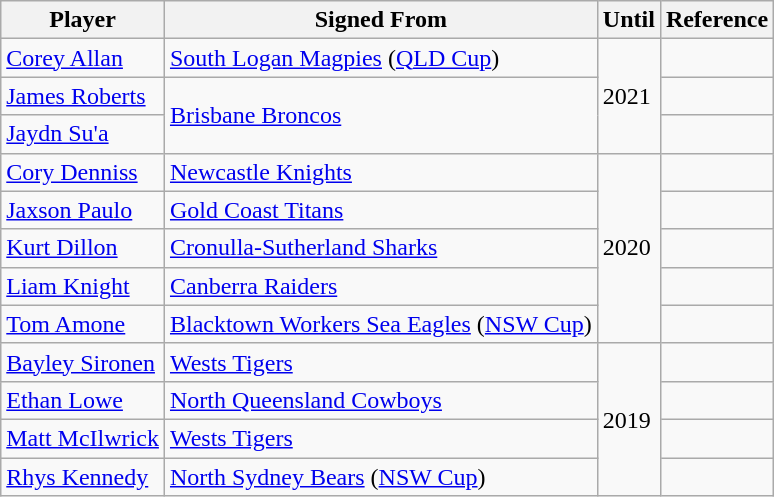<table class="wikitable">
<tr>
<th>Player</th>
<th>Signed From</th>
<th>Until</th>
<th>Reference</th>
</tr>
<tr>
<td><a href='#'>Corey Allan</a></td>
<td> <a href='#'>South Logan Magpies</a> (<a href='#'>QLD Cup</a>)</td>
<td rowspan="3">2021</td>
<td></td>
</tr>
<tr>
<td><a href='#'>James Roberts</a></td>
<td rowspan="2"> <a href='#'>Brisbane Broncos</a></td>
<td></td>
</tr>
<tr>
<td><a href='#'>Jaydn Su'a</a></td>
<td></td>
</tr>
<tr>
<td><a href='#'>Cory Denniss</a></td>
<td> <a href='#'>Newcastle Knights</a></td>
<td rowspan="5">2020</td>
<td></td>
</tr>
<tr>
<td><a href='#'>Jaxson Paulo</a></td>
<td> <a href='#'>Gold Coast Titans</a></td>
<td></td>
</tr>
<tr>
<td><a href='#'>Kurt Dillon</a></td>
<td> <a href='#'>Cronulla-Sutherland Sharks</a></td>
<td></td>
</tr>
<tr>
<td><a href='#'>Liam Knight</a></td>
<td> <a href='#'>Canberra Raiders</a></td>
<td></td>
</tr>
<tr>
<td><a href='#'>Tom Amone</a></td>
<td> <a href='#'>Blacktown Workers Sea Eagles</a> (<a href='#'>NSW Cup</a>)</td>
<td></td>
</tr>
<tr>
<td><a href='#'>Bayley Sironen</a></td>
<td> <a href='#'>Wests Tigers</a></td>
<td rowspan="4">2019</td>
<td></td>
</tr>
<tr>
<td><a href='#'>Ethan Lowe</a></td>
<td> <a href='#'>North Queensland Cowboys</a></td>
<td></td>
</tr>
<tr>
<td><a href='#'>Matt McIlwrick</a></td>
<td> <a href='#'>Wests Tigers</a></td>
<td></td>
</tr>
<tr>
<td><a href='#'>Rhys Kennedy</a></td>
<td> <a href='#'>North Sydney Bears</a> (<a href='#'>NSW Cup</a>)</td>
<td></td>
</tr>
</table>
